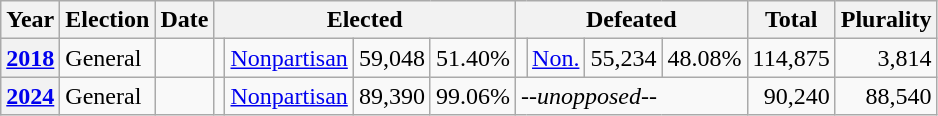<table class=wikitable>
<tr>
<th>Year</th>
<th>Election</th>
<th>Date</th>
<th ! colspan="4">Elected</th>
<th ! colspan="4">Defeated</th>
<th>Total</th>
<th>Plurality</th>
</tr>
<tr>
<th valign="top"><a href='#'>2018</a></th>
<td valign="top">General</td>
<td valign="top"></td>
<td valign="top"></td>
<td valign="top" ><a href='#'>Nonpartisan</a></td>
<td valign="top" align="right">59,048</td>
<td valign="top" align="right">51.40%</td>
<td valign="top"></td>
<td valign="top" ><a href='#'>Non.</a></td>
<td valign="top" align="right">55,234</td>
<td valign="top" align="right">48.08%</td>
<td valign="top" align="right">114,875</td>
<td valign="top" align="right">3,814</td>
</tr>
<tr>
<th valign="top"><a href='#'>2024</a></th>
<td valign="top">General</td>
<td valign="top"></td>
<td valign="top"></td>
<td valign="top" ><a href='#'>Nonpartisan</a></td>
<td valign="top" align="right">89,390</td>
<td valign="top" align="right">99.06%</td>
<td valign="top" colspan="4"><em>--unopposed--</em></td>
<td valign="top" align="right">90,240</td>
<td valign="top" align="right">88,540</td>
</tr>
</table>
